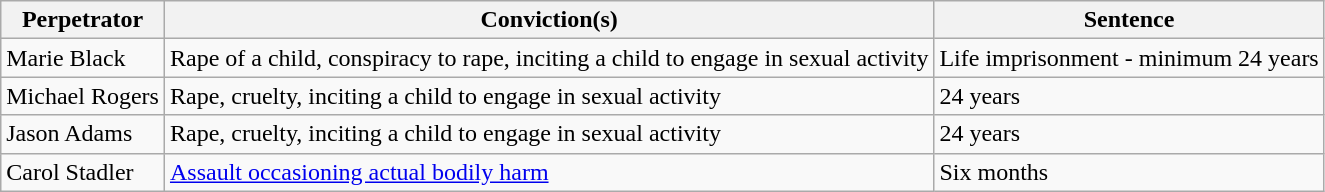<table class="wikitable">
<tr>
<th>Perpetrator</th>
<th>Conviction(s)</th>
<th>Sentence</th>
</tr>
<tr>
<td>Marie Black</td>
<td>Rape of a child, conspiracy to rape, inciting a child to engage in sexual activity</td>
<td>Life imprisonment - minimum 24 years</td>
</tr>
<tr>
<td>Michael Rogers</td>
<td>Rape, cruelty, inciting a child to engage in sexual activity</td>
<td>24 years</td>
</tr>
<tr>
<td>Jason Adams</td>
<td>Rape, cruelty, inciting a child to engage in sexual activity</td>
<td>24 years</td>
</tr>
<tr>
<td>Carol Stadler</td>
<td><a href='#'>Assault occasioning actual bodily harm</a></td>
<td>Six months</td>
</tr>
</table>
